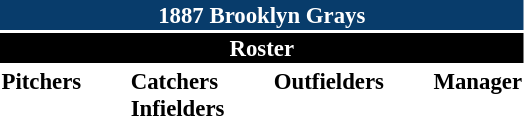<table class="toccolours" style="font-size: 95%;">
<tr>
<th colspan="10" style="background-color: #083c6b; color: white; text-align: center;">1887 Brooklyn Grays</th>
</tr>
<tr>
<td colspan="10" style="background-color: black; color: white; text-align: center;"><strong>Roster</strong></td>
</tr>
<tr>
<td valign="top"><strong>Pitchers</strong><br>



</td>
<td width="25px"></td>
<td valign="top"><strong>Catchers</strong><br>


<strong>Infielders</strong>




</td>
<td width="25px"></td>
<td valign="top"><strong>Outfielders</strong><br>




</td>
<td width="25px"></td>
<td valign="top"><strong>Manager</strong><br></td>
</tr>
</table>
